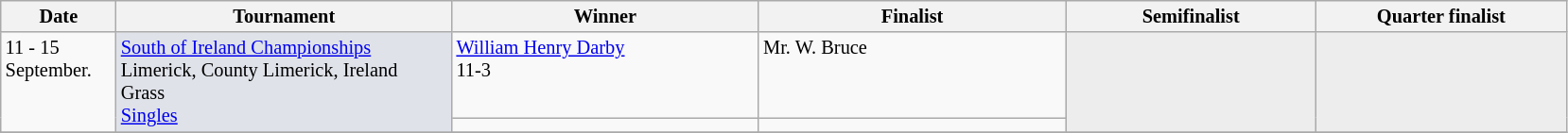<table class="wikitable" style="font-size:85%;">
<tr>
<th width="75">Date</th>
<th width="230">Tournament</th>
<th width="210">Winner</th>
<th width="210">Finalist</th>
<th width="170">Semifinalist</th>
<th width="170">Quarter finalist</th>
</tr>
<tr valign=top>
<td rowspan=2>11 - 15 September.</td>
<td style="background:#dfe2e9" rowspan=2><a href='#'>South of Ireland Championships</a><br>Limerick, County Limerick, Ireland<br>Grass<br><a href='#'>Singles</a></td>
<td>  <a href='#'>William Henry Darby</a><br>11-3</td>
<td>  Mr. W. Bruce</td>
<td style="background:#ededed;" rowspan=2></td>
<td style="background:#ededed;" rowspan=2></td>
</tr>
<tr valign=top>
<td></td>
<td></td>
</tr>
<tr valign=top>
</tr>
</table>
